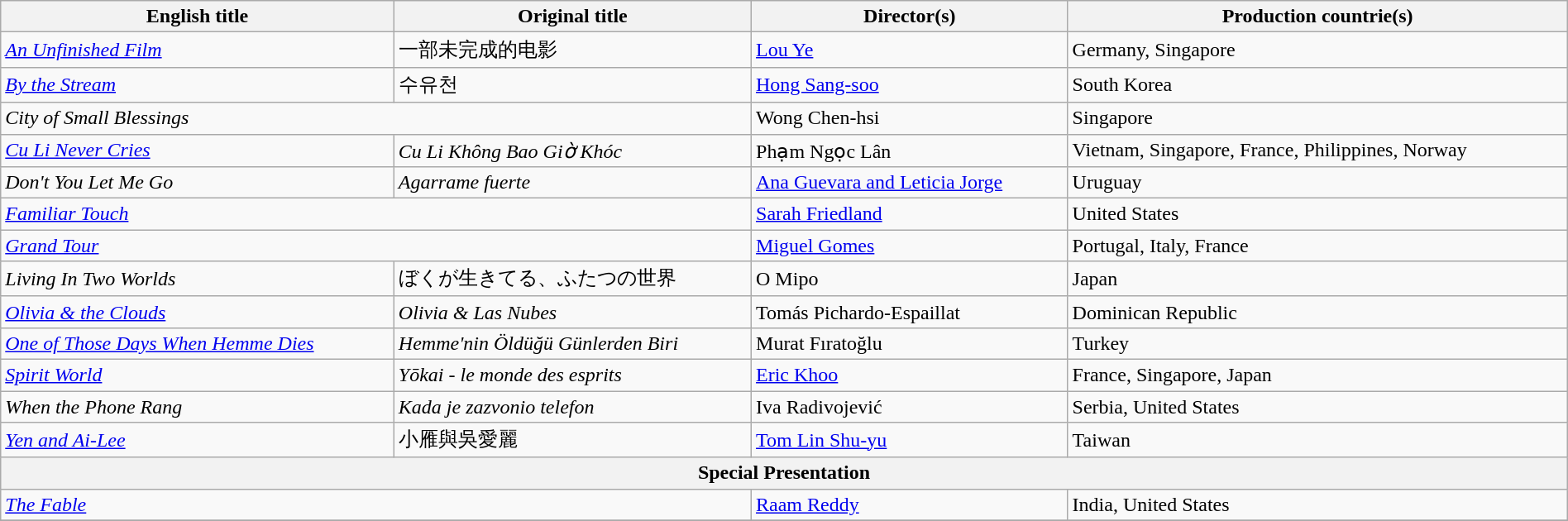<table class="sortable wikitable" style="width:100%; margin-bottom:4px">
<tr>
<th scope="col">English title</th>
<th scope="col">Original title</th>
<th scope="col">Director(s)</th>
<th scope="col">Production countrie(s)</th>
</tr>
<tr>
<td><em><a href='#'>An Unfinished Film</a></em></td>
<td>一部未完成的电影</td>
<td><a href='#'>Lou Ye</a></td>
<td>Germany, Singapore</td>
</tr>
<tr>
<td><em><a href='#'>By the Stream</a></em></td>
<td>수유천</td>
<td><a href='#'>Hong Sang-soo</a></td>
<td>South Korea</td>
</tr>
<tr>
<td colspan="2"><em>City of Small Blessings</em></td>
<td>Wong Chen-hsi</td>
<td>Singapore</td>
</tr>
<tr>
<td><em><a href='#'>Cu Li Never Cries</a></em></td>
<td><em>Cu Li Không Bao Giờ Khóc</em></td>
<td>Phạm Ngọc Lân</td>
<td>Vietnam, Singapore, France, Philippines, Norway</td>
</tr>
<tr>
<td><em>Don't You Let Me Go</em></td>
<td><em>Agarrame fuerte</em></td>
<td><a href='#'>Ana Guevara and Leticia Jorge</a></td>
<td>Uruguay</td>
</tr>
<tr>
<td colspan="2"><em><a href='#'>Familiar Touch</a></em></td>
<td><a href='#'>Sarah Friedland</a></td>
<td>United States</td>
</tr>
<tr>
<td colspan="2"><em><a href='#'>Grand Tour</a></em></td>
<td><a href='#'>Miguel Gomes</a></td>
<td>Portugal, Italy, France</td>
</tr>
<tr>
<td><em>Living In Two Worlds</em></td>
<td>ぼくが生きてる、ふたつの世界</td>
<td>O Mipo</td>
<td>Japan</td>
</tr>
<tr>
<td><em><a href='#'>Olivia & the Clouds</a></em></td>
<td><em>Olivia & Las Nubes</em></td>
<td>Tomás Pichardo-Espaillat</td>
<td>Dominican Republic</td>
</tr>
<tr>
<td><em><a href='#'>One of Those Days When Hemme Dies</a></em></td>
<td><em>Hemme'nin Öldüğü Günlerden Biri</em></td>
<td>Murat Fıratoğlu</td>
<td>Turkey</td>
</tr>
<tr>
<td><em><a href='#'>Spirit World</a></em> </td>
<td><em>Yōkai - le monde des esprits</em></td>
<td><a href='#'>Eric Khoo</a></td>
<td>France, Singapore, Japan</td>
</tr>
<tr>
<td><em>When the Phone Rang</em></td>
<td><em>Kada je zazvonio telefon</em></td>
<td>Iva Radivojević</td>
<td>Serbia, United States</td>
</tr>
<tr>
<td><em><a href='#'>Yen and Ai-Lee</a></em></td>
<td>小雁與吳愛麗</td>
<td><a href='#'>Tom Lin Shu-yu</a></td>
<td>Taiwan</td>
</tr>
<tr>
<th colspan="4">Special Presentation</th>
</tr>
<tr>
<td colspan="2"><em><a href='#'>The Fable</a></em></td>
<td><a href='#'>Raam Reddy</a></td>
<td>India, United States</td>
</tr>
<tr>
</tr>
</table>
